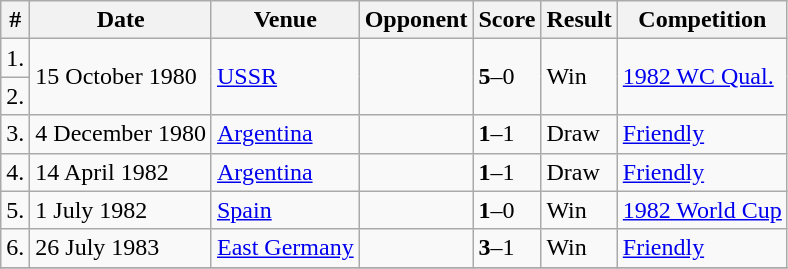<table class="wikitable">
<tr>
<th>#</th>
<th>Date</th>
<th>Venue</th>
<th>Opponent</th>
<th>Score</th>
<th>Result</th>
<th>Competition</th>
</tr>
<tr>
<td>1.</td>
<td rowspan="2">15 October 1980</td>
<td rowspan="2"><a href='#'>USSR</a></td>
<td rowspan="2"></td>
<td rowspan="2"><strong>5</strong>–0</td>
<td rowspan="2">Win</td>
<td rowspan="2"><a href='#'>1982 WC Qual.</a></td>
</tr>
<tr>
<td>2.</td>
</tr>
<tr>
<td>3.</td>
<td>4 December 1980</td>
<td><a href='#'>Argentina</a></td>
<td></td>
<td><strong>1</strong>–1</td>
<td>Draw</td>
<td><a href='#'>Friendly</a></td>
</tr>
<tr>
<td>4.</td>
<td>14 April 1982</td>
<td><a href='#'>Argentina</a></td>
<td></td>
<td><strong>1</strong>–1</td>
<td>Draw</td>
<td><a href='#'>Friendly</a></td>
</tr>
<tr>
<td>5.</td>
<td>1 July 1982</td>
<td><a href='#'>Spain</a></td>
<td></td>
<td><strong>1</strong>–0</td>
<td>Win</td>
<td><a href='#'>1982 World Cup</a></td>
</tr>
<tr>
<td>6.</td>
<td>26 July 1983</td>
<td><a href='#'>East Germany</a></td>
<td></td>
<td><strong>3</strong>–1</td>
<td>Win</td>
<td><a href='#'>Friendly</a></td>
</tr>
<tr>
</tr>
</table>
